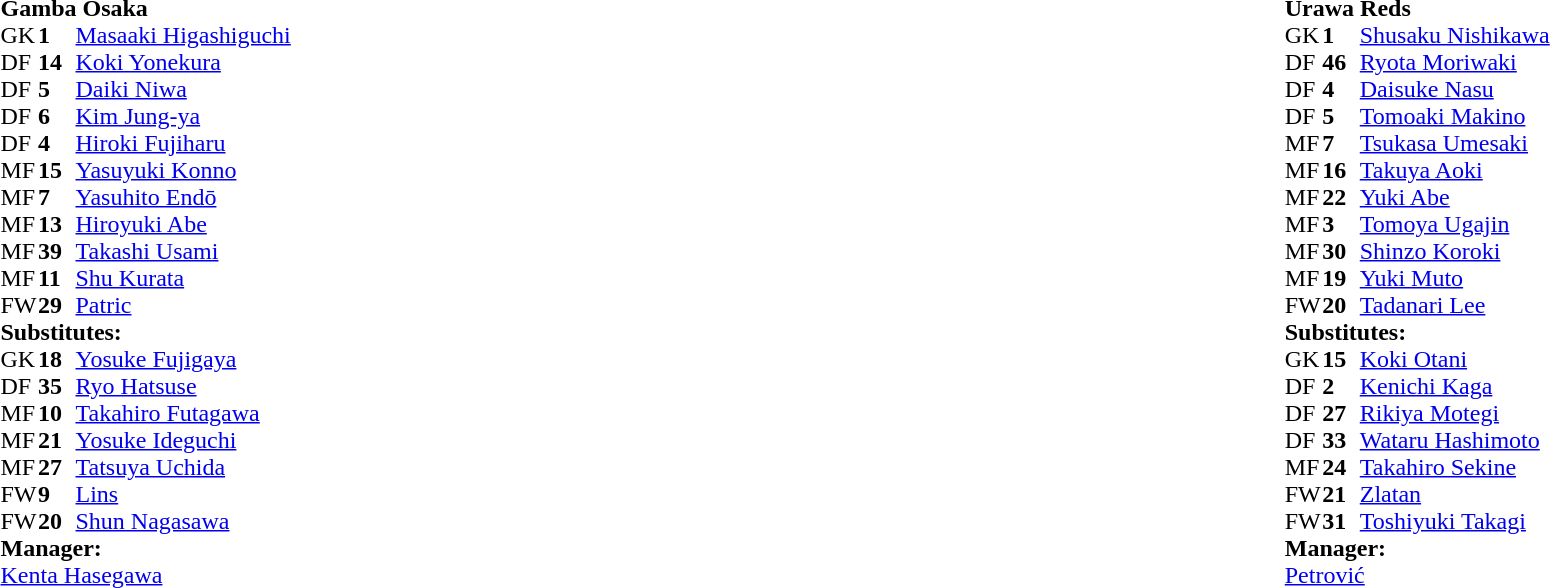<table width="100%">
<tr>
<td valign="top" width="50%"><br><table style="font-size: 100%" cellspacing="0" cellpadding="0">
<tr>
<td colspan="4"><strong>Gamba Osaka</strong></td>
</tr>
<tr>
<th width="25"></th>
<th width="25"></th>
</tr>
<tr>
<td>GK</td>
<td><strong>1</strong></td>
<td> <a href='#'>Masaaki Higashiguchi</a></td>
</tr>
<tr>
<td>DF</td>
<td><strong>14</strong></td>
<td> <a href='#'>Koki Yonekura</a></td>
<td></td>
</tr>
<tr>
<td>DF</td>
<td><strong>5</strong></td>
<td> <a href='#'>Daiki Niwa</a></td>
</tr>
<tr>
<td>DF</td>
<td><strong>6</strong></td>
<td> <a href='#'>Kim Jung-ya</a></td>
</tr>
<tr>
<td>DF</td>
<td><strong>4</strong></td>
<td> <a href='#'>Hiroki Fujiharu</a></td>
</tr>
<tr>
<td>MF</td>
<td><strong>15</strong></td>
<td> <a href='#'>Yasuyuki Konno</a></td>
</tr>
<tr>
<td>MF</td>
<td><strong>7</strong></td>
<td> <a href='#'>Yasuhito Endō</a></td>
</tr>
<tr>
<td>MF</td>
<td><strong>13</strong></td>
<td> <a href='#'>Hiroyuki Abe</a></td>
</tr>
<tr>
<td>MF</td>
<td><strong>39</strong></td>
<td> <a href='#'>Takashi Usami</a></td>
<td></td>
</tr>
<tr>
<td>MF</td>
<td><strong>11</strong></td>
<td> <a href='#'>Shu Kurata</a></td>
</tr>
<tr>
<td>FW</td>
<td><strong>29</strong></td>
<td> <a href='#'>Patric</a></td>
<td></td>
</tr>
<tr>
<td colspan="4"><strong>Substitutes:</strong></td>
</tr>
<tr>
<td>GK</td>
<td><strong>18</strong></td>
<td> <a href='#'>Yosuke Fujigaya</a></td>
</tr>
<tr>
<td>DF</td>
<td><strong>35</strong></td>
<td> <a href='#'>Ryo Hatsuse</a></td>
</tr>
<tr>
<td>MF</td>
<td><strong>10</strong></td>
<td> <a href='#'>Takahiro Futagawa</a></td>
</tr>
<tr>
<td>MF</td>
<td><strong>21</strong></td>
<td> <a href='#'>Yosuke Ideguchi</a></td>
<td></td>
</tr>
<tr>
<td>MF</td>
<td><strong>27</strong></td>
<td> <a href='#'>Tatsuya Uchida</a></td>
<td></td>
</tr>
<tr>
<td>FW</td>
<td><strong>9</strong></td>
<td> <a href='#'>Lins</a></td>
</tr>
<tr>
<td>FW</td>
<td><strong>20</strong></td>
<td> <a href='#'>Shun Nagasawa</a></td>
<td></td>
</tr>
<tr>
<td colspan="4"><strong>Manager:</strong></td>
</tr>
<tr>
<td colspan="3"> <a href='#'>Kenta Hasegawa</a></td>
</tr>
</table>
</td>
<td valign="top" width="50%"><br><table style="font-size: 100%" cellspacing="0" cellpadding="0" align="center">
<tr>
<td colspan="4"><strong>Urawa Reds</strong></td>
</tr>
<tr>
<th width="25"></th>
<th width="25"></th>
</tr>
<tr>
<td>GK</td>
<td><strong>1</strong></td>
<td> <a href='#'>Shusaku Nishikawa</a></td>
</tr>
<tr>
<td>DF</td>
<td><strong>46</strong></td>
<td> <a href='#'>Ryota Moriwaki</a></td>
</tr>
<tr>
<td>DF</td>
<td><strong>4</strong></td>
<td> <a href='#'>Daisuke Nasu</a></td>
</tr>
<tr>
<td>DF</td>
<td><strong>5</strong></td>
<td> <a href='#'>Tomoaki Makino</a></td>
</tr>
<tr>
<td>MF</td>
<td><strong>7</strong></td>
<td> <a href='#'>Tsukasa Umesaki</a></td>
<td></td>
</tr>
<tr>
<td>MF</td>
<td><strong>16</strong></td>
<td> <a href='#'>Takuya Aoki</a></td>
</tr>
<tr>
<td>MF</td>
<td><strong>22</strong></td>
<td> <a href='#'>Yuki Abe</a></td>
</tr>
<tr>
<td>MF</td>
<td><strong>3</strong></td>
<td> <a href='#'>Tomoya Ugajin</a></td>
<td></td>
</tr>
<tr>
<td>MF</td>
<td><strong>30</strong></td>
<td> <a href='#'>Shinzo Koroki</a></td>
</tr>
<tr>
<td>MF</td>
<td><strong>19</strong></td>
<td> <a href='#'>Yuki Muto</a></td>
<td></td>
</tr>
<tr>
<td>FW</td>
<td><strong>20</strong></td>
<td> <a href='#'>Tadanari Lee</a></td>
</tr>
<tr>
<td colspan="4"><strong>Substitutes:</strong></td>
</tr>
<tr>
<td>GK</td>
<td><strong>15</strong></td>
<td> <a href='#'>Koki Otani</a></td>
</tr>
<tr>
<td>DF</td>
<td><strong>2</strong></td>
<td> <a href='#'>Kenichi Kaga</a></td>
</tr>
<tr>
<td>DF</td>
<td><strong>27</strong></td>
<td> <a href='#'>Rikiya Motegi</a></td>
</tr>
<tr>
<td>DF</td>
<td><strong>33</strong></td>
<td> <a href='#'>Wataru Hashimoto</a></td>
</tr>
<tr>
<td>MF</td>
<td><strong>24</strong></td>
<td> <a href='#'>Takahiro Sekine</a></td>
<td></td>
</tr>
<tr>
<td>FW</td>
<td><strong>21</strong></td>
<td> <a href='#'>Zlatan</a></td>
<td></td>
</tr>
<tr>
<td>FW</td>
<td><strong>31</strong></td>
<td> <a href='#'>Toshiyuki Takagi</a></td>
<td></td>
</tr>
<tr>
<td colspan="4"><strong>Manager:</strong></td>
</tr>
<tr>
<td colspan="3"> <a href='#'>Petrović</a></td>
</tr>
</table>
</td>
</tr>
</table>
